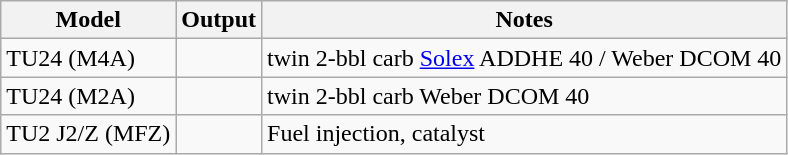<table class="wikitable">
<tr>
<th>Model</th>
<th>Output</th>
<th>Notes</th>
</tr>
<tr>
<td>TU24 (M4A)</td>
<td></td>
<td>twin 2-bbl carb <a href='#'>Solex</a> ADDHE 40 / Weber DCOM 40</td>
</tr>
<tr>
<td>TU24 (M2A)</td>
<td></td>
<td>twin 2-bbl carb Weber DCOM 40</td>
</tr>
<tr>
<td>TU2 J2/Z (MFZ)</td>
<td></td>
<td>Fuel injection, catalyst</td>
</tr>
</table>
